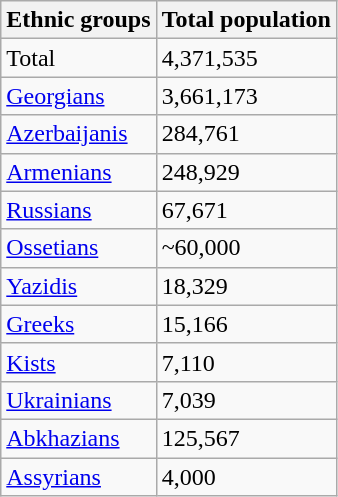<table class="wikitable">
<tr>
<th>Ethnic groups</th>
<th>Total population</th>
</tr>
<tr>
<td>Total</td>
<td>4,371,535</td>
</tr>
<tr>
<td><a href='#'>Georgians</a></td>
<td>3,661,173</td>
</tr>
<tr>
<td><a href='#'>Azerbaijanis</a></td>
<td>284,761</td>
</tr>
<tr>
<td><a href='#'>Armenians</a></td>
<td>248,929</td>
</tr>
<tr>
<td><a href='#'>Russians</a></td>
<td>67,671</td>
</tr>
<tr>
<td><a href='#'>Ossetians</a></td>
<td>~60,000</td>
</tr>
<tr>
<td><a href='#'>Yazidis</a></td>
<td>18,329</td>
</tr>
<tr>
<td><a href='#'>Greeks</a></td>
<td>15,166</td>
</tr>
<tr>
<td><a href='#'>Kists</a></td>
<td>7,110</td>
</tr>
<tr>
<td><a href='#'>Ukrainians</a></td>
<td>7,039</td>
</tr>
<tr>
<td><a href='#'>Abkhazians</a></td>
<td>125,567</td>
</tr>
<tr>
<td><a href='#'>Assyrians</a></td>
<td>4,000</td>
</tr>
</table>
